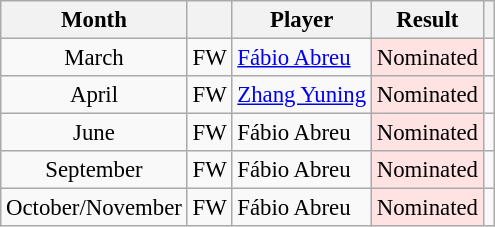<table class="wikitable sortable" style="text-align:center; font-size:95%;">
<tr>
<th>Month</th>
<th></th>
<th>Player</th>
<th>Result</th>
<th class="unsortable"></th>
</tr>
<tr>
<td>March</td>
<td>FW</td>
<td style="text-align:left;"> <a href='#'>Fábio Abreu</a></td>
<td style="background:#ffe3e3;">Nominated</td>
<td></td>
</tr>
<tr>
<td>April</td>
<td>FW</td>
<td style="text-align:left;"> <a href='#'>Zhang Yuning</a></td>
<td style="background:#ffe3e3;">Nominated</td>
<td></td>
</tr>
<tr>
<td>June</td>
<td>FW</td>
<td style="text-align:left;"> Fábio Abreu</td>
<td style="background:#ffe3e3;">Nominated</td>
<td></td>
</tr>
<tr>
<td>September</td>
<td>FW</td>
<td style="text-align:left;"> Fábio Abreu</td>
<td style="background:#ffe3e3;">Nominated</td>
<td></td>
</tr>
<tr>
<td>October/November</td>
<td>FW</td>
<td style="text-align:left;"> Fábio Abreu</td>
<td style="background:#ffe3e3;">Nominated</td>
<td></td>
</tr>
</table>
